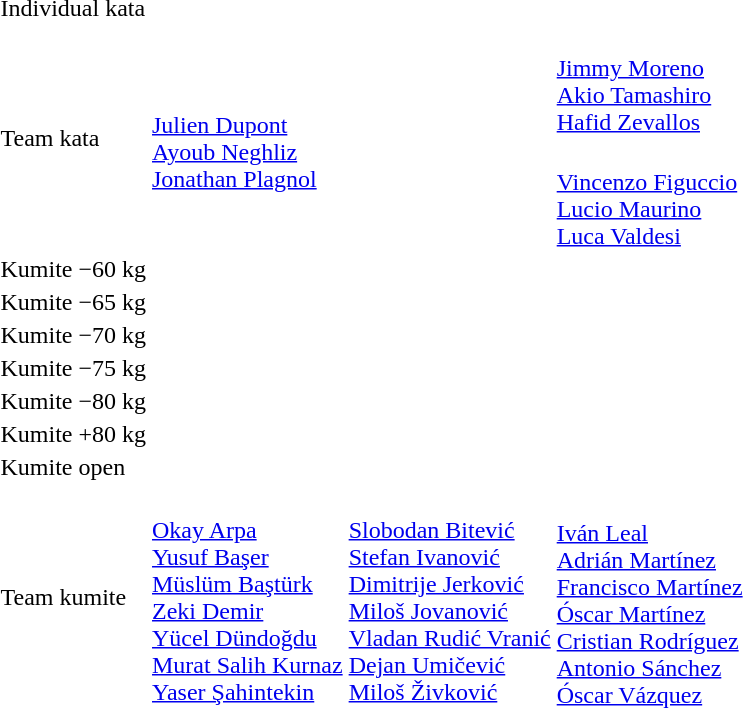<table>
<tr>
<td rowspan=2>Individual kata</td>
<td rowspan=2></td>
<td rowspan=2></td>
<td></td>
</tr>
<tr>
<td></td>
</tr>
<tr>
<td rowspan=2>Team kata</td>
<td rowspan=2><br><a href='#'>Julien Dupont</a><br><a href='#'>Ayoub Neghliz</a><br><a href='#'>Jonathan Plagnol</a></td>
<td rowspan=2></td>
<td><br><a href='#'>Jimmy Moreno</a><br><a href='#'>Akio Tamashiro</a><br><a href='#'>Hafid Zevallos</a></td>
</tr>
<tr>
<td><br><a href='#'>Vincenzo Figuccio</a><br><a href='#'>Lucio Maurino</a><br><a href='#'>Luca Valdesi</a></td>
</tr>
<tr>
<td rowspan=2>Kumite −60 kg</td>
<td rowspan=2></td>
<td rowspan=2></td>
<td></td>
</tr>
<tr>
<td></td>
</tr>
<tr>
<td rowspan=2>Kumite −65 kg</td>
<td rowspan=2></td>
<td rowspan=2></td>
<td></td>
</tr>
<tr>
<td></td>
</tr>
<tr>
<td rowspan=2>Kumite −70 kg</td>
<td rowspan=2></td>
<td rowspan=2></td>
<td></td>
</tr>
<tr>
<td></td>
</tr>
<tr>
<td rowspan=2>Kumite −75 kg</td>
<td rowspan=2></td>
<td rowspan=2></td>
<td></td>
</tr>
<tr>
<td></td>
</tr>
<tr>
<td rowspan=2>Kumite −80 kg</td>
<td rowspan=2></td>
<td rowspan=2></td>
<td></td>
</tr>
<tr>
<td></td>
</tr>
<tr>
<td rowspan=2>Kumite +80 kg</td>
<td rowspan=2></td>
<td rowspan=2></td>
<td></td>
</tr>
<tr>
<td></td>
</tr>
<tr>
<td rowspan=2>Kumite open</td>
<td rowspan=2></td>
<td rowspan=2></td>
<td></td>
</tr>
<tr>
<td></td>
</tr>
<tr>
<td rowspan=2>Team kumite</td>
<td rowspan=2><br><a href='#'>Okay Arpa</a><br><a href='#'>Yusuf Başer</a><br><a href='#'>Müslüm Baştürk</a><br><a href='#'>Zeki Demir</a><br><a href='#'>Yücel Dündoğdu</a><br><a href='#'>Murat Salih Kurnaz</a><br><a href='#'>Yaser Şahintekin</a></td>
<td rowspan=2><br><a href='#'>Slobodan Bitević</a><br><a href='#'>Stefan Ivanović</a><br><a href='#'>Dimitrije Jerković</a><br><a href='#'>Miloš Jovanović</a><br><a href='#'>Vladan Rudić Vranić</a><br><a href='#'>Dejan Umičević</a><br><a href='#'>Miloš Živković</a></td>
<td></td>
</tr>
<tr>
<td><br><a href='#'>Iván Leal</a><br><a href='#'>Adrián Martínez</a><br><a href='#'>Francisco Martínez</a><br><a href='#'>Óscar Martínez</a><br><a href='#'>Cristian Rodríguez</a><br><a href='#'>Antonio Sánchez</a><br><a href='#'>Óscar Vázquez</a></td>
</tr>
</table>
